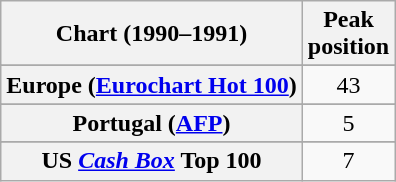<table class="wikitable sortable plainrowheaders" style="text-align:center">
<tr>
<th>Chart (1990–1991)</th>
<th>Peak<br>position</th>
</tr>
<tr>
</tr>
<tr>
</tr>
<tr>
</tr>
<tr>
</tr>
<tr>
<th scope="row">Europe (<a href='#'>Eurochart Hot 100</a>)</th>
<td>43</td>
</tr>
<tr>
</tr>
<tr>
</tr>
<tr>
</tr>
<tr>
</tr>
<tr>
</tr>
<tr>
<th scope="row">Portugal (<a href='#'>AFP</a>)</th>
<td>5</td>
</tr>
<tr>
</tr>
<tr>
</tr>
<tr>
</tr>
<tr>
</tr>
<tr>
</tr>
<tr>
</tr>
<tr>
</tr>
<tr>
<th scope="row">US <em><a href='#'>Cash Box</a></em> Top 100</th>
<td>7</td>
</tr>
</table>
